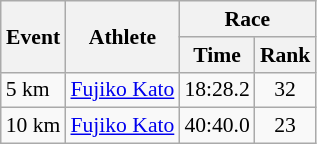<table class="wikitable" border="1" style="font-size:90%">
<tr>
<th rowspan=2>Event</th>
<th rowspan=2>Athlete</th>
<th colspan=2>Race</th>
</tr>
<tr>
<th>Time</th>
<th>Rank</th>
</tr>
<tr>
<td>5 km</td>
<td><a href='#'>Fujiko Kato</a></td>
<td align=center>18:28.2</td>
<td align=center>32</td>
</tr>
<tr>
<td>10 km</td>
<td><a href='#'>Fujiko Kato</a></td>
<td align=center>40:40.0</td>
<td align=center>23</td>
</tr>
</table>
